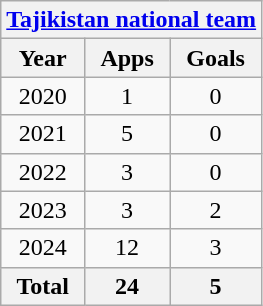<table class="wikitable" style="text-align:center">
<tr>
<th colspan=3><a href='#'>Tajikistan national team</a></th>
</tr>
<tr>
<th>Year</th>
<th>Apps</th>
<th>Goals</th>
</tr>
<tr>
<td>2020</td>
<td>1</td>
<td>0</td>
</tr>
<tr>
<td>2021</td>
<td>5</td>
<td>0</td>
</tr>
<tr>
<td>2022</td>
<td>3</td>
<td>0</td>
</tr>
<tr>
<td>2023</td>
<td>3</td>
<td>2</td>
</tr>
<tr>
<td>2024</td>
<td>12</td>
<td>3</td>
</tr>
<tr>
<th>Total</th>
<th>24</th>
<th>5</th>
</tr>
</table>
